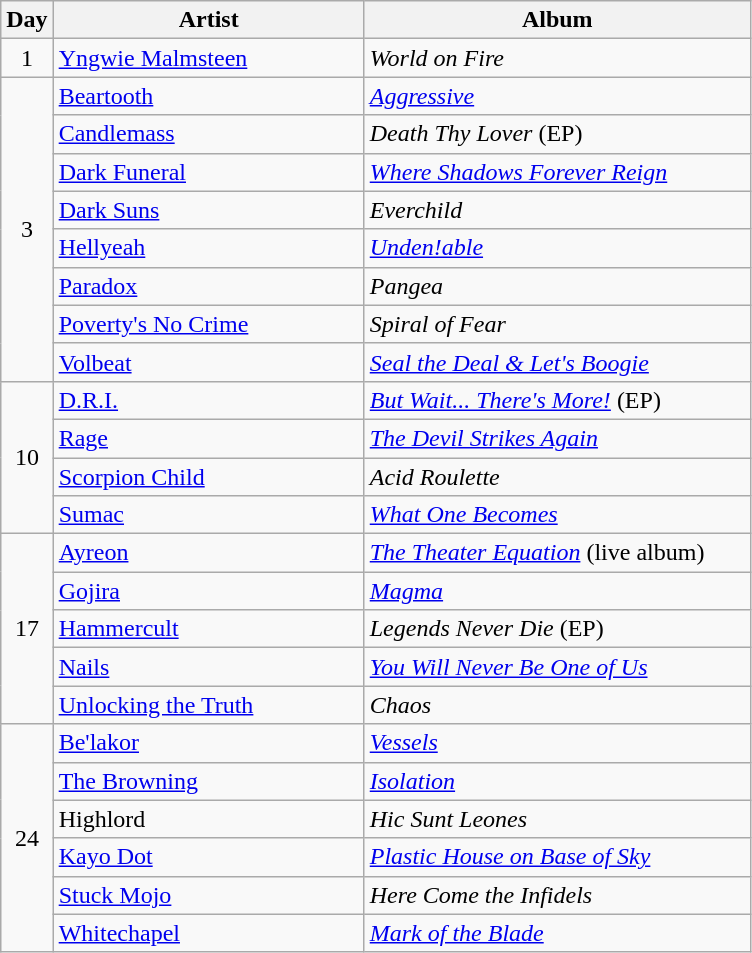<table class="wikitable">
<tr>
<th style="width:20px;">Day</th>
<th style="width:200px;">Artist</th>
<th style="width:250px;">Album</th>
</tr>
<tr>
<td style="text-align:center;" rowspan="1">1</td>
<td><a href='#'>Yngwie Malmsteen</a></td>
<td><em>World on Fire</em></td>
</tr>
<tr>
<td style="text-align:center;" rowspan="8">3</td>
<td><a href='#'>Beartooth</a></td>
<td><em><a href='#'>Aggressive</a></em></td>
</tr>
<tr>
<td><a href='#'>Candlemass</a></td>
<td><em>Death Thy Lover</em> (EP)</td>
</tr>
<tr>
<td><a href='#'>Dark Funeral</a></td>
<td><em><a href='#'>Where Shadows Forever Reign</a></em></td>
</tr>
<tr>
<td><a href='#'>Dark Suns</a></td>
<td><em>Everchild</em></td>
</tr>
<tr>
<td><a href='#'>Hellyeah</a></td>
<td><em><a href='#'>Unden!able</a></em></td>
</tr>
<tr>
<td><a href='#'>Paradox</a></td>
<td><em>Pangea</em></td>
</tr>
<tr>
<td><a href='#'>Poverty's No Crime</a></td>
<td><em>Spiral of Fear</em></td>
</tr>
<tr>
<td><a href='#'>Volbeat</a></td>
<td><em><a href='#'>Seal the Deal & Let's Boogie</a></em></td>
</tr>
<tr>
<td style="text-align:center;" rowspan="4">10</td>
<td><a href='#'>D.R.I.</a></td>
<td><em><a href='#'>But Wait... There's More!</a></em> (EP)</td>
</tr>
<tr>
<td><a href='#'>Rage</a></td>
<td><em><a href='#'>The Devil Strikes Again</a></em></td>
</tr>
<tr>
<td><a href='#'>Scorpion Child</a></td>
<td><em>Acid Roulette</em></td>
</tr>
<tr>
<td><a href='#'>Sumac</a></td>
<td><em><a href='#'>What One Becomes</a></em></td>
</tr>
<tr>
<td style="text-align:center;" rowspan="5">17</td>
<td><a href='#'>Ayreon</a></td>
<td><em><a href='#'>The Theater Equation</a></em> (live album)</td>
</tr>
<tr>
<td><a href='#'>Gojira</a></td>
<td><em><a href='#'>Magma</a></em></td>
</tr>
<tr>
<td><a href='#'>Hammercult</a></td>
<td><em>Legends Never Die</em> (EP)</td>
</tr>
<tr>
<td><a href='#'>Nails</a></td>
<td><em><a href='#'>You Will Never Be One of Us</a></em></td>
</tr>
<tr>
<td><a href='#'>Unlocking the Truth</a></td>
<td><em>Chaos</em></td>
</tr>
<tr>
<td style="text-align:center;" rowspan="6">24</td>
<td><a href='#'>Be'lakor</a></td>
<td><em><a href='#'>Vessels</a></em></td>
</tr>
<tr>
<td><a href='#'>The Browning</a></td>
<td><em><a href='#'>Isolation</a></em></td>
</tr>
<tr>
<td>Highlord</td>
<td><em>Hic Sunt Leones</em></td>
</tr>
<tr>
<td><a href='#'>Kayo Dot</a></td>
<td><em><a href='#'>Plastic House on Base of Sky</a></em></td>
</tr>
<tr>
<td><a href='#'>Stuck Mojo</a></td>
<td><em>Here Come the Infidels</em></td>
</tr>
<tr>
<td><a href='#'>Whitechapel</a></td>
<td><em><a href='#'>Mark of the Blade</a></em></td>
</tr>
</table>
